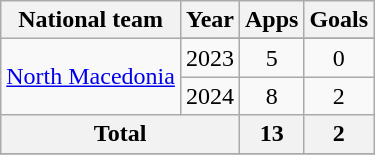<table class="wikitable" style="text-align:center">
<tr>
<th>National team</th>
<th>Year</th>
<th>Apps</th>
<th>Goals</th>
</tr>
<tr>
<td rowspan=3><a href='#'>North Macedonia</a></td>
</tr>
<tr>
<td>2023</td>
<td>5</td>
<td>0</td>
</tr>
<tr>
<td>2024</td>
<td>8</td>
<td>2</td>
</tr>
<tr>
<th colspan=2>Total</th>
<th>13</th>
<th>2</th>
</tr>
<tr>
</tr>
</table>
